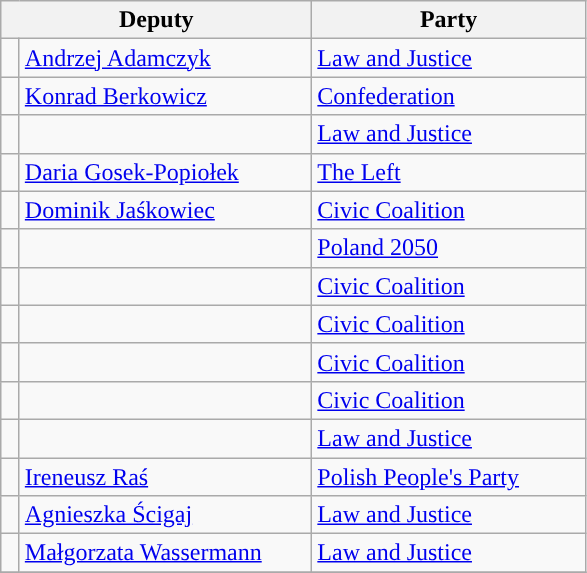<table class="wikitable">
<tr>
<th width=200px colspan=2>Deputy</th>
<th width=175px>Party</th>
</tr>
<tr>
<td width=5px style="background-color: "></td>
<td><a href='#'>Andrzej Adamczyk</a></td>
<td><a href='#'>Law and Justice</a></td>
</tr>
<tr>
<td style="background-color: "></td>
<td><a href='#'>Konrad Berkowicz</a></td>
<td><a href='#'>Confederation</a></td>
</tr>
<tr>
<td style="background-color: "></td>
<td></td>
<td><a href='#'>Law and Justice</a></td>
</tr>
<tr>
<td style="background-color: "></td>
<td><a href='#'>Daria Gosek-Popiołek</a></td>
<td><a href='#'>The Left</a></td>
</tr>
<tr>
<td style="background-color: "></td>
<td><a href='#'>Dominik Jaśkowiec</a></td>
<td><a href='#'>Civic Coalition</a></td>
</tr>
<tr>
<td style="background-color: "></td>
<td></td>
<td><a href='#'>Poland 2050</a></td>
</tr>
<tr>
<td style="background-color: "></td>
<td></td>
<td><a href='#'>Civic Coalition</a></td>
</tr>
<tr>
<td style="background-color: "></td>
<td></td>
<td><a href='#'>Civic Coalition</a></td>
</tr>
<tr>
<td style="background-color: "></td>
<td></td>
<td><a href='#'>Civic Coalition</a></td>
</tr>
<tr>
<td style="background-color: "></td>
<td></td>
<td><a href='#'>Civic Coalition</a></td>
</tr>
<tr>
<td style="background-color: "></td>
<td></td>
<td><a href='#'>Law and Justice</a></td>
</tr>
<tr>
<td style="background-color: "></td>
<td><a href='#'>Ireneusz Raś</a></td>
<td><a href='#'>Polish People's Party</a></td>
</tr>
<tr>
<td style="background-color: "></td>
<td><a href='#'>Agnieszka Ścigaj</a></td>
<td><a href='#'>Law and Justice</a></td>
</tr>
<tr>
<td style="background-color: "></td>
<td><a href='#'>Małgorzata Wassermann</a></td>
<td><a href='#'>Law and Justice</a></td>
</tr>
<tr>
</tr>
</table>
